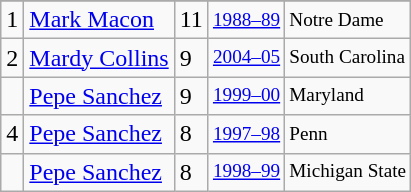<table class="wikitable">
<tr>
</tr>
<tr>
<td>1</td>
<td><a href='#'>Mark Macon</a></td>
<td>11</td>
<td style="font-size:80%;"><a href='#'>1988–89</a></td>
<td style="font-size:80%;">Notre Dame</td>
</tr>
<tr>
<td>2</td>
<td><a href='#'>Mardy Collins</a></td>
<td>9</td>
<td style="font-size:80%;"><a href='#'>2004–05</a></td>
<td style="font-size:80%;">South Carolina</td>
</tr>
<tr>
<td></td>
<td><a href='#'>Pepe Sanchez</a></td>
<td>9</td>
<td style="font-size:80%;"><a href='#'>1999–00</a></td>
<td style="font-size:80%;">Maryland</td>
</tr>
<tr>
<td>4</td>
<td><a href='#'>Pepe Sanchez</a></td>
<td>8</td>
<td style="font-size:80%;"><a href='#'>1997–98</a></td>
<td style="font-size:80%;">Penn</td>
</tr>
<tr>
<td></td>
<td><a href='#'>Pepe Sanchez</a></td>
<td>8</td>
<td style="font-size:80%;"><a href='#'>1998–99</a></td>
<td style="font-size:80%;">Michigan State</td>
</tr>
</table>
